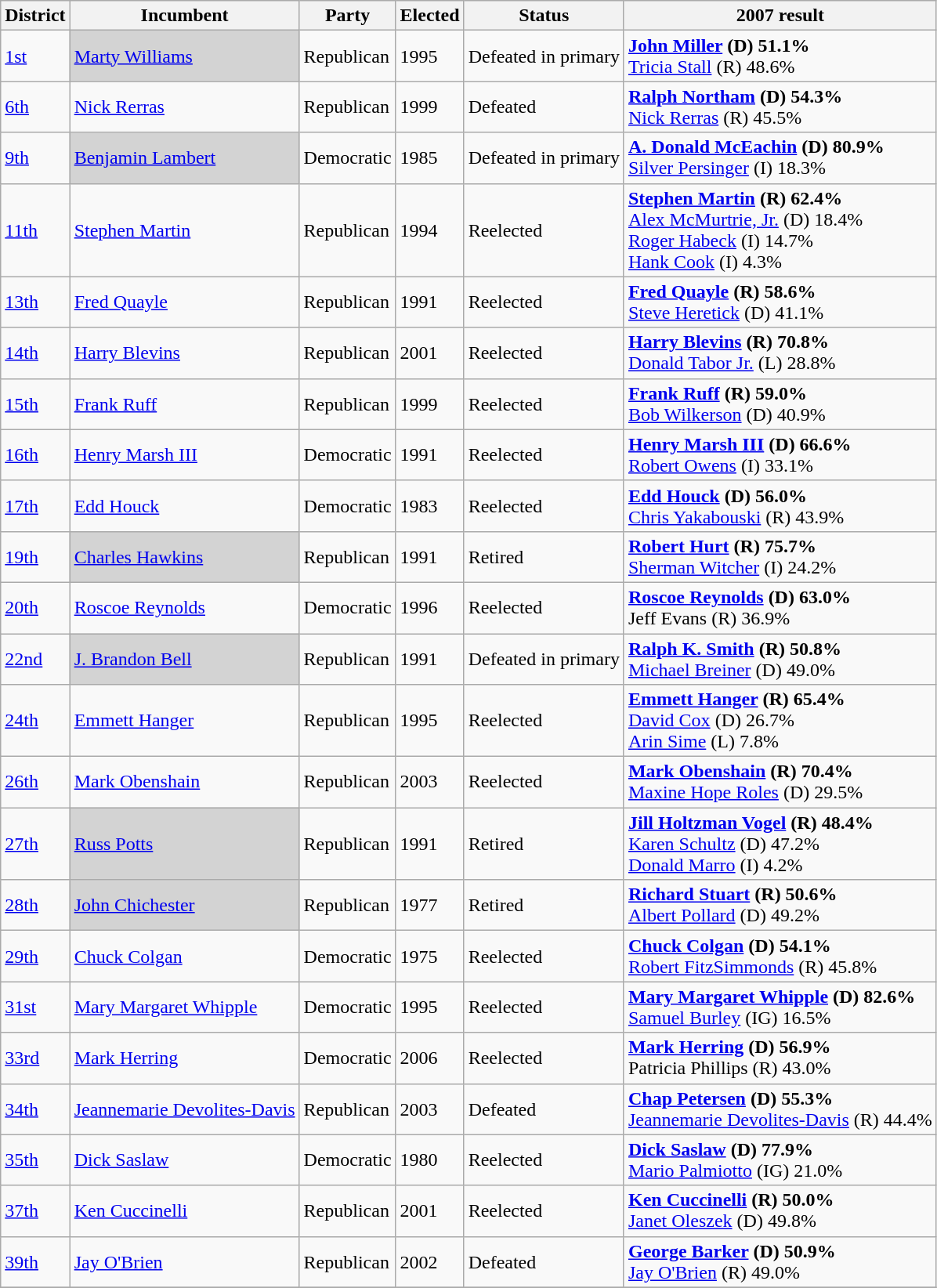<table class=wikitable>
<tr>
<th>District</th>
<th>Incumbent</th>
<th>Party</th>
<th>Elected</th>
<th>Status</th>
<th>2007 result</th>
</tr>
<tr>
<td><a href='#'>1st</a></td>
<td bgcolor = "lightgrey"><a href='#'>Marty Williams</a></td>
<td>Republican</td>
<td>1995</td>
<td>Defeated in primary</td>
<td><strong><a href='#'>John Miller</a> (D) 51.1%</strong><br> <a href='#'>Tricia Stall</a> (R) 48.6%</td>
</tr>
<tr>
<td><a href='#'>6th</a></td>
<td><a href='#'>Nick Rerras</a></td>
<td>Republican</td>
<td>1999</td>
<td>Defeated</td>
<td><strong><a href='#'>Ralph Northam</a> (D) 54.3%</strong> <br> <a href='#'>Nick Rerras</a> (R) 45.5%</td>
</tr>
<tr>
<td><a href='#'>9th</a></td>
<td bgcolor = "lightgrey"><a href='#'>Benjamin Lambert</a></td>
<td>Democratic</td>
<td>1985</td>
<td>Defeated in primary</td>
<td><strong><a href='#'>A. Donald McEachin</a> (D) 80.9%</strong> <br> <a href='#'>Silver Persinger</a> (I) 18.3%</td>
</tr>
<tr>
<td><a href='#'>11th</a></td>
<td><a href='#'>Stephen Martin</a></td>
<td>Republican</td>
<td>1994</td>
<td>Reelected</td>
<td><strong><a href='#'>Stephen Martin</a> (R) 62.4%</strong><br> <a href='#'>Alex McMurtrie, Jr.</a> (D) 18.4%<br><a href='#'>Roger Habeck</a> (I) 14.7%<br> <a href='#'>Hank Cook</a> (I) 4.3%</td>
</tr>
<tr>
<td><a href='#'>13th</a></td>
<td><a href='#'>Fred Quayle</a></td>
<td>Republican</td>
<td>1991</td>
<td>Reelected</td>
<td><strong><a href='#'>Fred Quayle</a> (R) 58.6%</strong><br> <a href='#'>Steve Heretick</a> (D) 41.1%</td>
</tr>
<tr>
<td><a href='#'>14th</a></td>
<td><a href='#'>Harry Blevins</a></td>
<td>Republican</td>
<td>2001</td>
<td>Reelected</td>
<td><strong><a href='#'>Harry Blevins</a> (R) 70.8%</strong><br> <a href='#'>Donald Tabor Jr.</a> (L) 28.8%</td>
</tr>
<tr>
<td><a href='#'>15th</a></td>
<td><a href='#'>Frank Ruff</a></td>
<td>Republican</td>
<td>1999</td>
<td>Reelected</td>
<td><strong><a href='#'>Frank Ruff</a> (R) 59.0%</strong><br> <a href='#'>Bob Wilkerson</a> (D) 40.9%</td>
</tr>
<tr>
<td><a href='#'>16th</a></td>
<td><a href='#'>Henry Marsh III</a></td>
<td>Democratic</td>
<td>1991</td>
<td>Reelected</td>
<td><strong><a href='#'>Henry Marsh III</a> (D) 66.6%</strong><br> <a href='#'>Robert Owens</a> (I) 33.1%</td>
</tr>
<tr>
<td><a href='#'>17th</a></td>
<td><a href='#'>Edd Houck</a></td>
<td>Democratic</td>
<td>1983</td>
<td>Reelected</td>
<td><strong><a href='#'>Edd Houck</a> (D) 56.0%</strong><br> <a href='#'>Chris Yakabouski</a> (R) 43.9%</td>
</tr>
<tr>
<td><a href='#'>19th</a></td>
<td bgcolor = "lightgrey"><a href='#'>Charles Hawkins</a></td>
<td>Republican</td>
<td>1991</td>
<td>Retired</td>
<td><strong><a href='#'>Robert Hurt</a> (R) 75.7%</strong><br> <a href='#'>Sherman Witcher</a> (I) 24.2%</td>
</tr>
<tr>
<td><a href='#'>20th</a></td>
<td><a href='#'>Roscoe Reynolds</a></td>
<td>Democratic</td>
<td>1996</td>
<td>Reelected</td>
<td><strong><a href='#'>Roscoe Reynolds</a> (D) 63.0%</strong><br> Jeff Evans (R) 36.9%</td>
</tr>
<tr>
<td><a href='#'>22nd</a></td>
<td bgcolor = "lightgrey"><a href='#'>J. Brandon Bell</a></td>
<td>Republican</td>
<td>1991</td>
<td>Defeated in primary</td>
<td><strong><a href='#'>Ralph K. Smith</a> (R) 50.8%</strong><br> <a href='#'>Michael Breiner</a> (D) 49.0%</td>
</tr>
<tr>
<td><a href='#'>24th</a></td>
<td><a href='#'>Emmett Hanger</a></td>
<td>Republican</td>
<td>1995</td>
<td>Reelected</td>
<td><strong><a href='#'>Emmett Hanger</a> (R) 65.4%</strong><br> <a href='#'>David Cox</a> (D) 26.7%<br> <a href='#'>Arin Sime</a> (L) 7.8%</td>
</tr>
<tr>
<td><a href='#'>26th</a></td>
<td><a href='#'>Mark Obenshain</a></td>
<td>Republican</td>
<td>2003</td>
<td>Reelected</td>
<td><strong><a href='#'>Mark Obenshain</a> (R) 70.4%</strong><br> <a href='#'>Maxine Hope Roles</a> (D) 29.5%</td>
</tr>
<tr>
<td><a href='#'>27th</a></td>
<td bgcolor = "lightgrey"><a href='#'>Russ Potts</a></td>
<td>Republican</td>
<td>1991</td>
<td>Retired</td>
<td><strong><a href='#'>Jill Holtzman Vogel</a> (R) 48.4%</strong><br> <a href='#'>Karen Schultz</a> (D) 47.2%<br> <a href='#'>Donald Marro</a> (I) 4.2%</td>
</tr>
<tr>
<td><a href='#'>28th</a></td>
<td bgcolor = "lightgrey"><a href='#'>John Chichester</a></td>
<td>Republican</td>
<td>1977</td>
<td>Retired</td>
<td><strong><a href='#'>Richard Stuart</a> (R) 50.6%</strong><br> <a href='#'>Albert Pollard</a> (D) 49.2%</td>
</tr>
<tr>
<td><a href='#'>29th</a></td>
<td><a href='#'>Chuck Colgan</a></td>
<td>Democratic</td>
<td>1975</td>
<td>Reelected</td>
<td><strong><a href='#'>Chuck Colgan</a> (D) 54.1%</strong><br> <a href='#'>Robert FitzSimmonds</a> (R) 45.8%</td>
</tr>
<tr>
<td><a href='#'>31st</a></td>
<td><a href='#'>Mary Margaret Whipple</a></td>
<td>Democratic</td>
<td>1995</td>
<td>Reelected</td>
<td><strong><a href='#'>Mary Margaret Whipple</a> (D) 82.6%</strong><br> <a href='#'>Samuel Burley</a> (IG) 16.5%</td>
</tr>
<tr>
<td><a href='#'>33rd</a></td>
<td><a href='#'>Mark Herring</a></td>
<td>Democratic</td>
<td>2006</td>
<td>Reelected</td>
<td><strong><a href='#'>Mark Herring</a> (D) 56.9%</strong><br> Patricia Phillips (R) 43.0%</td>
</tr>
<tr>
<td><a href='#'>34th</a></td>
<td><a href='#'>Jeannemarie Devolites-Davis</a></td>
<td>Republican</td>
<td>2003</td>
<td>Defeated</td>
<td><strong><a href='#'>Chap Petersen</a> (D) 55.3%</strong><br> <a href='#'>Jeannemarie Devolites-Davis</a> (R)  44.4%</td>
</tr>
<tr>
<td><a href='#'>35th</a></td>
<td><a href='#'>Dick Saslaw</a></td>
<td>Democratic</td>
<td>1980</td>
<td>Reelected</td>
<td><strong><a href='#'>Dick Saslaw</a> (D) 77.9%</strong><br> <a href='#'>Mario Palmiotto</a> (IG) 21.0%</td>
</tr>
<tr>
<td><a href='#'>37th</a></td>
<td><a href='#'>Ken Cuccinelli</a></td>
<td>Republican</td>
<td>2001</td>
<td>Reelected</td>
<td><strong><a href='#'>Ken Cuccinelli</a> (R) 50.0%</strong><br> <a href='#'>Janet Oleszek</a> (D) 49.8%</td>
</tr>
<tr>
<td><a href='#'>39th</a></td>
<td><a href='#'>Jay O'Brien</a></td>
<td>Republican</td>
<td>2002</td>
<td>Defeated</td>
<td><strong><a href='#'>George Barker</a> (D) 50.9%</strong> <br> <a href='#'>Jay O'Brien</a> (R) 49.0%</td>
</tr>
<tr>
</tr>
</table>
